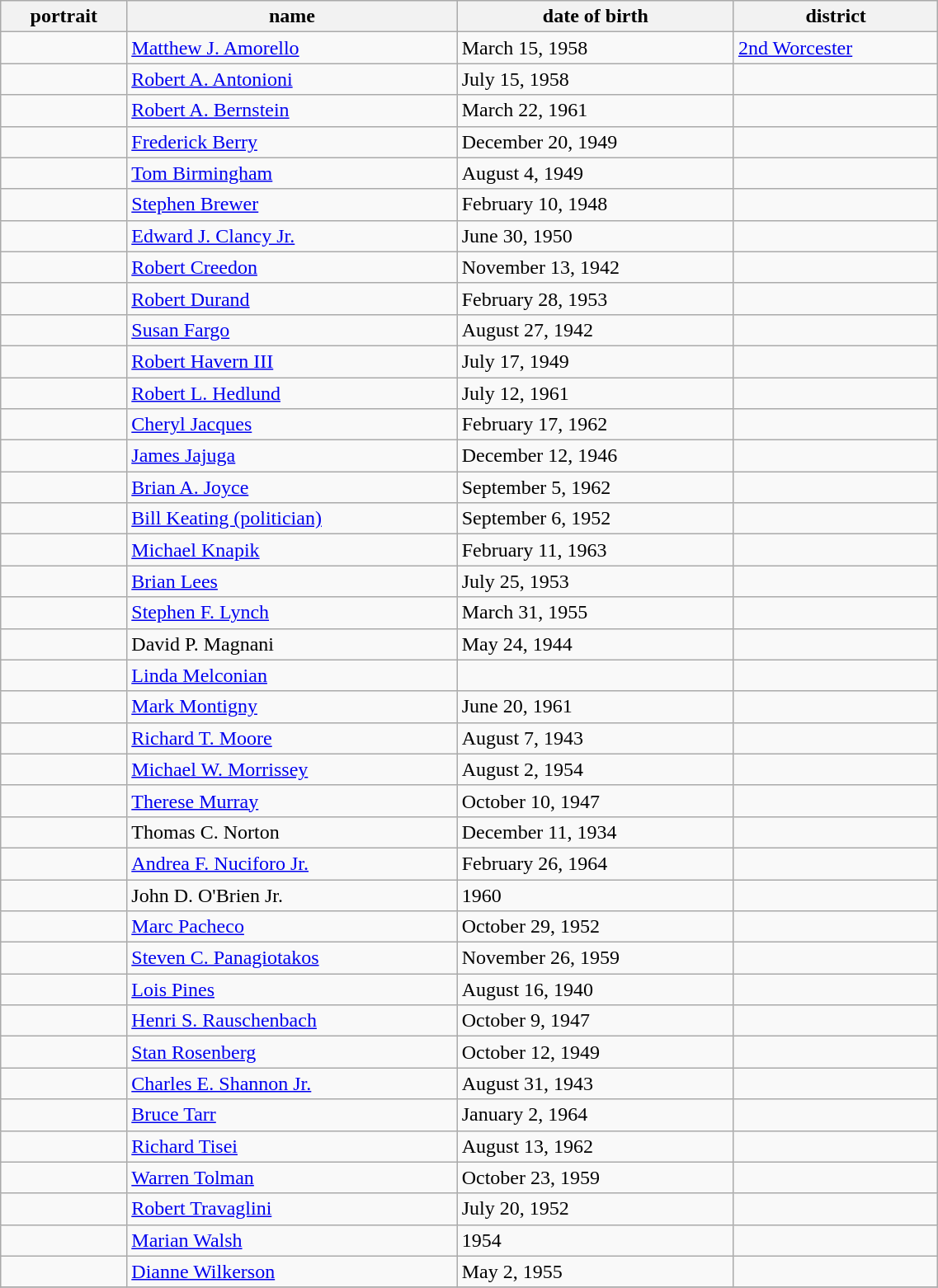<table class='wikitable sortable' style="width:60%">
<tr>
<th>portrait</th>
<th>name </th>
<th data-sort-type=date>date of birth </th>
<th>district </th>
</tr>
<tr>
<td></td>
<td><a href='#'>Matthew J. Amorello</a></td>
<td>March 15, 1958</td>
<td><a href='#'>2nd Worcester</a></td>
</tr>
<tr>
<td></td>
<td><a href='#'>Robert A. Antonioni</a></td>
<td>July 15, 1958</td>
<td></td>
</tr>
<tr>
<td></td>
<td><a href='#'>Robert A. Bernstein</a></td>
<td>March 22, 1961</td>
<td></td>
</tr>
<tr>
<td></td>
<td><a href='#'>Frederick Berry</a></td>
<td>December 20, 1949</td>
<td></td>
</tr>
<tr>
<td></td>
<td><a href='#'>Tom Birmingham</a></td>
<td>August 4, 1949</td>
<td></td>
</tr>
<tr>
<td></td>
<td><a href='#'>Stephen Brewer</a></td>
<td>February 10, 1948</td>
<td></td>
</tr>
<tr>
<td></td>
<td><a href='#'>Edward J. Clancy Jr.</a></td>
<td>June 30, 1950</td>
<td></td>
</tr>
<tr>
<td></td>
<td><a href='#'>Robert Creedon</a></td>
<td>November 13, 1942</td>
<td></td>
</tr>
<tr>
<td></td>
<td><a href='#'>Robert Durand</a></td>
<td>February 28, 1953</td>
<td></td>
</tr>
<tr>
<td></td>
<td><a href='#'>Susan Fargo</a></td>
<td>August 27, 1942</td>
<td></td>
</tr>
<tr>
<td></td>
<td><a href='#'>Robert Havern III</a></td>
<td>July 17, 1949</td>
<td></td>
</tr>
<tr>
<td></td>
<td><a href='#'>Robert L. Hedlund</a></td>
<td>July 12, 1961</td>
<td></td>
</tr>
<tr>
<td></td>
<td><a href='#'>Cheryl Jacques</a></td>
<td>February 17, 1962</td>
<td></td>
</tr>
<tr>
<td></td>
<td><a href='#'>James Jajuga</a></td>
<td>December 12, 1946</td>
<td></td>
</tr>
<tr>
<td></td>
<td><a href='#'>Brian A. Joyce</a></td>
<td>September 5, 1962</td>
<td></td>
</tr>
<tr>
<td></td>
<td><a href='#'>Bill Keating (politician)</a></td>
<td>September 6, 1952</td>
<td></td>
</tr>
<tr>
<td></td>
<td><a href='#'>Michael Knapik</a></td>
<td>February 11, 1963</td>
<td></td>
</tr>
<tr>
<td></td>
<td><a href='#'>Brian Lees</a></td>
<td>July 25, 1953</td>
<td></td>
</tr>
<tr>
<td></td>
<td><a href='#'>Stephen F. Lynch</a></td>
<td>March 31, 1955</td>
<td></td>
</tr>
<tr>
<td></td>
<td>David P. Magnani</td>
<td>May 24, 1944</td>
<td></td>
</tr>
<tr>
<td></td>
<td><a href='#'>Linda Melconian</a></td>
<td></td>
<td></td>
</tr>
<tr>
<td></td>
<td><a href='#'>Mark Montigny</a></td>
<td>June 20, 1961</td>
<td></td>
</tr>
<tr>
<td></td>
<td><a href='#'>Richard T. Moore</a></td>
<td>August 7, 1943</td>
<td></td>
</tr>
<tr>
<td></td>
<td><a href='#'>Michael W. Morrissey</a></td>
<td>August 2, 1954</td>
<td></td>
</tr>
<tr>
<td></td>
<td><a href='#'>Therese Murray</a></td>
<td>October 10, 1947</td>
<td></td>
</tr>
<tr>
<td></td>
<td>Thomas C. Norton</td>
<td>December 11, 1934</td>
<td></td>
</tr>
<tr>
<td></td>
<td><a href='#'>Andrea F. Nuciforo Jr.</a></td>
<td>February 26, 1964</td>
<td></td>
</tr>
<tr>
<td></td>
<td>John D. O'Brien Jr.</td>
<td>1960</td>
<td></td>
</tr>
<tr>
<td></td>
<td><a href='#'>Marc Pacheco</a></td>
<td>October 29, 1952</td>
<td></td>
</tr>
<tr>
<td></td>
<td><a href='#'>Steven C. Panagiotakos</a></td>
<td>November 26, 1959</td>
<td></td>
</tr>
<tr>
<td></td>
<td><a href='#'>Lois Pines</a></td>
<td>August 16, 1940</td>
<td></td>
</tr>
<tr>
<td></td>
<td><a href='#'>Henri S. Rauschenbach</a></td>
<td>October 9, 1947</td>
<td></td>
</tr>
<tr>
<td></td>
<td><a href='#'>Stan Rosenberg</a></td>
<td>October 12, 1949</td>
<td></td>
</tr>
<tr>
<td></td>
<td><a href='#'>Charles E. Shannon Jr.</a></td>
<td>August 31, 1943</td>
<td></td>
</tr>
<tr>
<td></td>
<td><a href='#'>Bruce Tarr</a></td>
<td>January 2, 1964</td>
<td></td>
</tr>
<tr>
<td></td>
<td><a href='#'>Richard Tisei</a></td>
<td>August 13, 1962</td>
<td></td>
</tr>
<tr>
<td></td>
<td><a href='#'>Warren Tolman</a></td>
<td>October 23, 1959</td>
<td></td>
</tr>
<tr>
<td></td>
<td><a href='#'>Robert Travaglini</a></td>
<td>July 20, 1952</td>
<td></td>
</tr>
<tr>
<td></td>
<td><a href='#'>Marian Walsh</a></td>
<td>1954</td>
<td></td>
</tr>
<tr>
<td></td>
<td><a href='#'>Dianne Wilkerson</a></td>
<td>May 2, 1955</td>
<td></td>
</tr>
<tr>
</tr>
</table>
